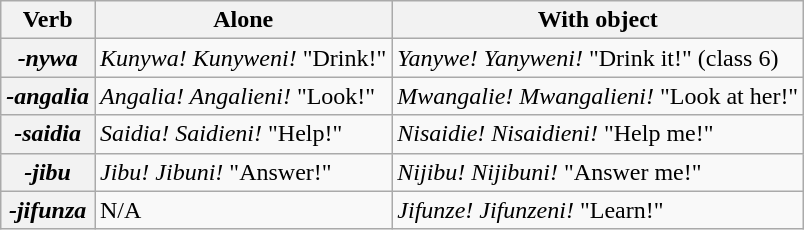<table class="wikitable">
<tr>
<th>Verb</th>
<th>Alone</th>
<th>With object</th>
</tr>
<tr>
<th><em>-nywa</em></th>
<td><em>Kunywa! Kunyweni!</em> "Drink!"</td>
<td><em>Yanywe! Yanyweni!</em> "Drink it!" (class 6)</td>
</tr>
<tr>
<th><em>-angalia</em></th>
<td><em>Angalia! Angalieni!</em> "Look!"</td>
<td><em>Mwangalie! Mwangalieni!</em> "Look at her!"</td>
</tr>
<tr>
<th><em>-saidia</em></th>
<td><em>Saidia! Saidieni!</em> "Help!"</td>
<td><em>Nisaidie! Nisaidieni!</em> "Help me!"</td>
</tr>
<tr>
<th><em>-jibu</em></th>
<td><em>Jibu! Jibuni!</em> "Answer!"</td>
<td><em>Nijibu! Nijibuni!</em> "Answer me!"</td>
</tr>
<tr>
<th><em>-jifunza</em></th>
<td>N/A</td>
<td><em>Jifunze! Jifunzeni!</em> "Learn!"</td>
</tr>
</table>
